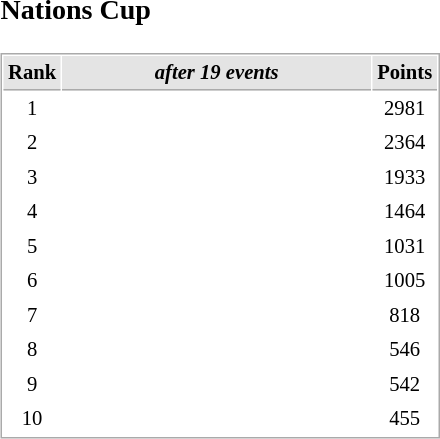<table border="0" cellspacing="10">
<tr>
<td><br><h3>Nations Cup</h3><table cellspacing="1" cellpadding="3" style="border:1px solid #AAAAAA;font-size:86%">
<tr bgcolor="#E4E4E4">
<th style="border-bottom:1px solid #AAAAAA; width: 10px;">Rank</th>
<th style="border-bottom:1px solid #AAAAAA; width: 200px;"><em>after 19 events</em></th>
<th style="border-bottom:1px solid #AAAAAA; width: 20px;">Points</th>
</tr>
<tr>
<td align=center>1</td>
<td></td>
<td align=center>2981</td>
</tr>
<tr>
<td align=center>2</td>
<td></td>
<td align=center>2364</td>
</tr>
<tr>
<td align=center>3</td>
<td></td>
<td align=center>1933</td>
</tr>
<tr>
<td align=center>4</td>
<td></td>
<td align=center>1464</td>
</tr>
<tr>
<td align=center>5</td>
<td></td>
<td align=center>1031</td>
</tr>
<tr>
<td align=center>6</td>
<td></td>
<td align=center>1005</td>
</tr>
<tr>
<td align=center>7</td>
<td></td>
<td align=center>818</td>
</tr>
<tr>
<td align=center>8</td>
<td></td>
<td align=center>546</td>
</tr>
<tr>
<td align=center>9</td>
<td></td>
<td align=center>542</td>
</tr>
<tr>
<td align=center>10</td>
<td></td>
<td align=center>455</td>
</tr>
</table>
</td>
</tr>
</table>
